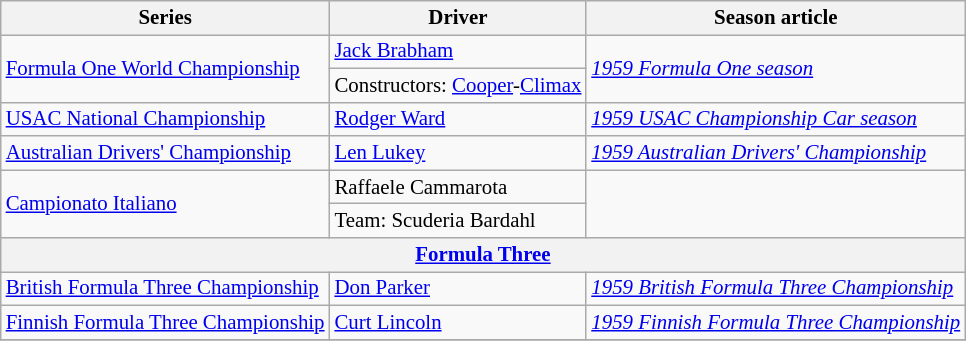<table class="wikitable" style="font-size: 87%;">
<tr>
<th>Series</th>
<th>Driver</th>
<th>Season article</th>
</tr>
<tr>
<td rowspan=2><a href='#'>Formula One World Championship</a></td>
<td> <a href='#'>Jack Brabham</a></td>
<td rowspan=2><em><a href='#'>1959 Formula One season</a></em></td>
</tr>
<tr>
<td>Constructors:  <a href='#'>Cooper</a>-<a href='#'>Climax</a></td>
</tr>
<tr>
<td><a href='#'>USAC National Championship</a></td>
<td> <a href='#'>Rodger Ward</a></td>
<td><em><a href='#'>1959 USAC Championship Car season</a></em></td>
</tr>
<tr>
<td><a href='#'>Australian Drivers' Championship</a></td>
<td> <a href='#'>Len Lukey</a></td>
<td><em><a href='#'>1959 Australian Drivers' Championship</a></em></td>
</tr>
<tr>
<td rowspan="2"><a href='#'>Campionato Italiano</a></td>
<td> Raffaele Cammarota</td>
<td rowspan="2"></td>
</tr>
<tr>
<td>Team:  Scuderia Bardahl</td>
</tr>
<tr>
<th colspan=3><a href='#'>Formula Three</a></th>
</tr>
<tr>
<td><a href='#'>British Formula Three Championship</a></td>
<td> <a href='#'>Don Parker</a></td>
<td><em><a href='#'>1959 British Formula Three Championship</a></em></td>
</tr>
<tr>
<td><a href='#'>Finnish Formula Three Championship</a></td>
<td> <a href='#'>Curt Lincoln</a></td>
<td><em><a href='#'>1959 Finnish Formula Three Championship</a></em></td>
</tr>
<tr>
</tr>
</table>
